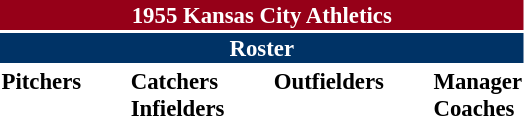<table class="toccolours" style="font-size: 95%;">
<tr>
<th colspan="10" style="background-color: #960018; color: white; text-align: center;">1955 Kansas City Athletics</th>
</tr>
<tr>
<td colspan="10" style="background-color: #003366; color: white; text-align: center;"><strong>Roster</strong></td>
</tr>
<tr>
<td valign="top"><strong>Pitchers</strong><br>
























</td>
<td width="25px"></td>
<td valign="top"><strong>Catchers</strong><br>



<strong>Infielders</strong>












</td>
<td width="25px"></td>
<td valign="top"><strong>Outfielders</strong><br>







</td>
<td width="25px"></td>
<td valign="top"><strong>Manager</strong><br>
<strong>Coaches</strong>



</td>
</tr>
</table>
